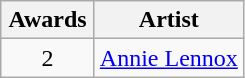<table class="wikitable" rowspan="2" style="text-align:center;">
<tr>
<th scope="col" style="width:55px;">Awards</th>
<th scope="col" style="text-align:center;">Artist</th>
</tr>
<tr>
<td>2</td>
<td><a href='#'>Annie Lennox</a></td>
</tr>
</table>
